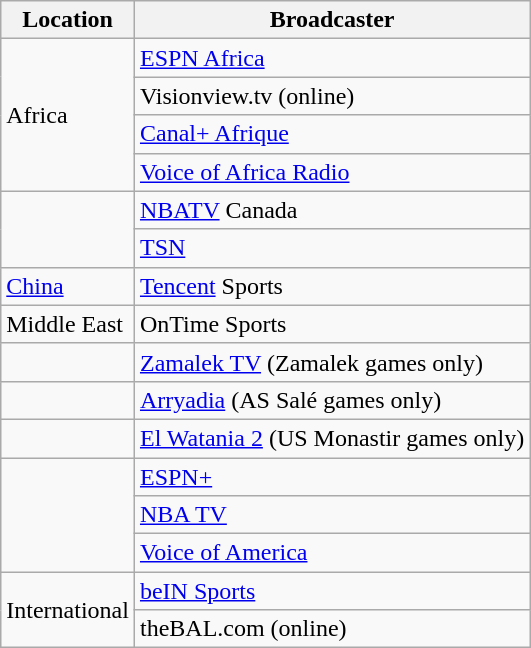<table class="wikitable">
<tr>
<th>Location</th>
<th>Broadcaster</th>
</tr>
<tr>
<td rowspan="4"> Africa</td>
<td><a href='#'>ESPN Africa</a></td>
</tr>
<tr>
<td>Visionview.tv (online)</td>
</tr>
<tr>
<td><a href='#'>Canal+ Afrique</a></td>
</tr>
<tr>
<td><a href='#'>Voice of Africa Radio</a></td>
</tr>
<tr>
<td rowspan="2"></td>
<td><a href='#'>NBATV</a> Canada</td>
</tr>
<tr>
<td><a href='#'>TSN</a></td>
</tr>
<tr>
<td> <a href='#'>China</a></td>
<td><a href='#'>Tencent</a> Sports</td>
</tr>
<tr>
<td> Middle East</td>
<td>OnTime Sports</td>
</tr>
<tr>
<td></td>
<td><a href='#'>Zamalek TV</a> (Zamalek games only)</td>
</tr>
<tr>
<td></td>
<td><a href='#'>Arryadia</a> (AS Salé games only)</td>
</tr>
<tr>
<td></td>
<td><a href='#'>El Watania 2</a> (US Monastir games only)</td>
</tr>
<tr>
<td rowspan="3"></td>
<td><a href='#'>ESPN+</a></td>
</tr>
<tr>
<td><a href='#'>NBA TV</a></td>
</tr>
<tr>
<td><a href='#'>Voice of America</a></td>
</tr>
<tr>
<td rowspan="2"> International</td>
<td><a href='#'>beIN Sports</a></td>
</tr>
<tr>
<td>theBAL.com (online)</td>
</tr>
</table>
